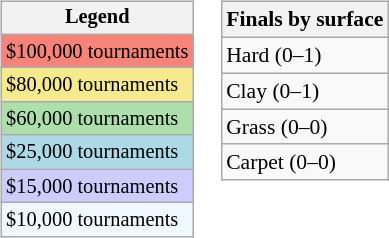<table>
<tr valign=top>
<td><br><table class=wikitable style="font-size:85%">
<tr>
<th>Legend</th>
</tr>
<tr style="background:#f88379;">
<td>$100,000 tournaments</td>
</tr>
<tr style="background:#f7e98e;">
<td>$80,000 tournaments</td>
</tr>
<tr style="background:#addfad;">
<td>$60,000 tournaments</td>
</tr>
<tr style="background:lightblue;">
<td>$25,000 tournaments</td>
</tr>
<tr style="background:#ccccff;">
<td>$15,000 tournaments</td>
</tr>
<tr style="background:#f0f8ff;">
<td>$10,000 tournaments</td>
</tr>
</table>
</td>
<td><br><table class=wikitable style="font-size:90%">
<tr>
<th>Finals by surface</th>
</tr>
<tr>
<td>Hard (0–1)</td>
</tr>
<tr>
<td>Clay (0–1)</td>
</tr>
<tr>
<td>Grass (0–0)</td>
</tr>
<tr>
<td>Carpet (0–0)</td>
</tr>
</table>
</td>
</tr>
</table>
